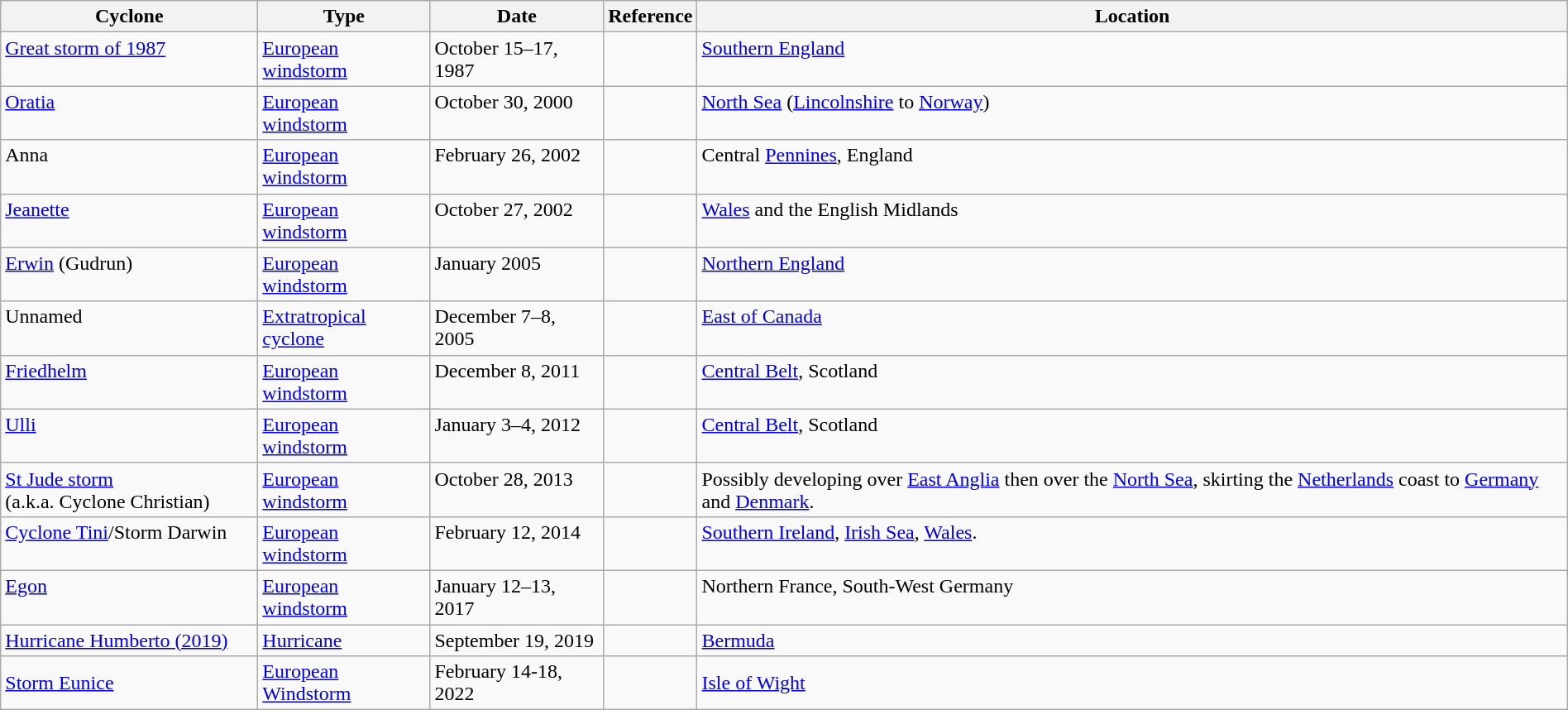<table class="wikitable" width="100%">
<tr valign=top>
<th width=200>Cyclone</th>
<th>Type</th>
<th>Date</th>
<th>Reference</th>
<th>Location</th>
</tr>
<tr valign=top>
<td><a href='#'>Great storm of 1987</a></td>
<td><a href='#'>European windstorm</a></td>
<td>October 15–17, 1987</td>
<td></td>
<td><a href='#'>Southern England</a></td>
</tr>
<tr valign=top>
<td><a href='#'>Oratia</a></td>
<td><a href='#'>European windstorm</a></td>
<td>October 30, 2000</td>
<td></td>
<td><a href='#'>North Sea</a> (<a href='#'>Lincolnshire</a> to <a href='#'>Norway</a>)</td>
</tr>
<tr valign=top>
<td>Anna</td>
<td><a href='#'>European windstorm</a></td>
<td>February 26, 2002</td>
<td></td>
<td>Central <a href='#'>Pennines</a>, England</td>
</tr>
<tr valign=top>
<td><a href='#'>Jeanette</a></td>
<td><a href='#'>European windstorm</a></td>
<td>October 27, 2002</td>
<td></td>
<td><a href='#'>Wales</a> and the English Midlands</td>
</tr>
<tr valign=top>
<td><a href='#'>Erwin</a> (Gudrun)</td>
<td><a href='#'>European windstorm</a></td>
<td>January 2005</td>
<td></td>
<td><a href='#'>Northern England</a></td>
</tr>
<tr valign=top>
<td>Unnamed</td>
<td><a href='#'>Extratropical cyclone</a></td>
<td>December 7–8, 2005</td>
<td></td>
<td><a href='#'>East of Canada</a></td>
</tr>
<tr valign=top>
<td><a href='#'>Friedhelm</a></td>
<td><a href='#'>European windstorm</a></td>
<td>December 8, 2011</td>
<td></td>
<td><a href='#'>Central Belt</a>, Scotland</td>
</tr>
<tr valign=top>
<td><a href='#'>Ulli</a></td>
<td><a href='#'>European windstorm</a></td>
<td>January 3–4, 2012</td>
<td></td>
<td><a href='#'>Central Belt</a>, Scotland</td>
</tr>
<tr valign=top>
<td><a href='#'>St Jude storm</a><br>(a.k.a. Cyclone Christian)</td>
<td><a href='#'>European windstorm</a></td>
<td>October 28, 2013</td>
<td></td>
<td>Possibly developing over <a href='#'>East Anglia</a> then over the <a href='#'>North Sea</a>, skirting the <a href='#'>Netherlands</a> coast to <a href='#'>Germany</a> and <a href='#'>Denmark</a>.</td>
</tr>
<tr valign=top>
<td><a href='#'>Cyclone Tini</a>/Storm Darwin</td>
<td><a href='#'>European windstorm</a></td>
<td>February 12, 2014</td>
<td></td>
<td><a href='#'>Southern Ireland</a>, <a href='#'>Irish Sea</a>, <a href='#'>Wales</a>.</td>
</tr>
<tr valign=top>
<td><a href='#'>Egon</a></td>
<td><a href='#'>European windstorm</a></td>
<td>January 12–13, 2017</td>
<td></td>
<td>Northern France, South-West Germany</td>
</tr>
<tr valign=top>
<td><a href='#'>Hurricane Humberto (2019)</a></td>
<td><a href='#'>Hurricane</a></td>
<td>September 19, 2019</td>
<td></td>
<td><a href='#'>Bermuda</a></td>
</tr>
<tr>
<td><a href='#'>Storm Eunice</a></td>
<td><a href='#'>European Windstorm</a></td>
<td>February 14-18, 2022</td>
<td></td>
<td><a href='#'>Isle of Wight</a></td>
</tr>
</table>
